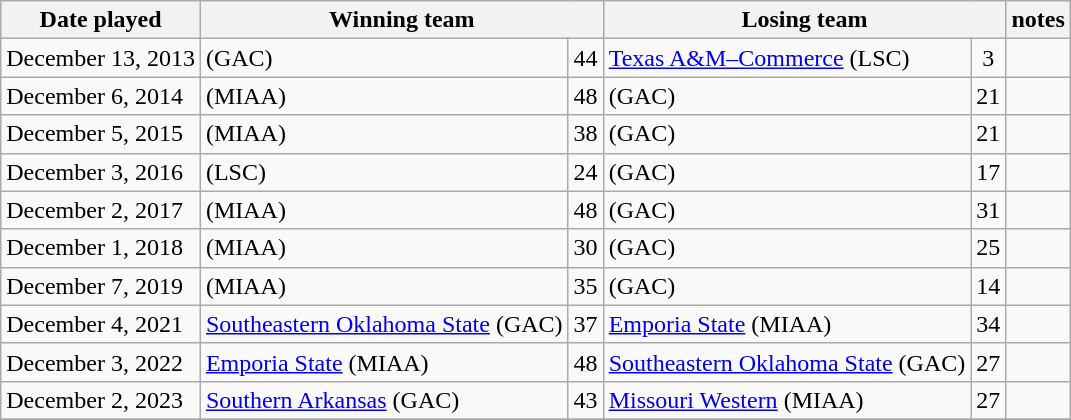<table class="wikitable sortable" font=90%">
<tr>
<th>Date played</th>
<th colspan="2">Winning team</th>
<th colspan="2">Losing team</th>
<th colspan="1">notes</th>
</tr>
<tr>
<td>December 13, 2013</td>
<td> (GAC)</td>
<td>44</td>
<td><a href='#'>Texas A&M–Commerce</a> (LSC)</td>
<td align=center>3</td>
<td align=center></td>
</tr>
<tr>
<td>December 6, 2014</td>
<td> (MIAA)</td>
<td>48</td>
<td> (GAC)</td>
<td>21</td>
<td align=center></td>
</tr>
<tr>
<td>December 5, 2015</td>
<td> (MIAA)</td>
<td>38</td>
<td> (GAC)</td>
<td>21</td>
<td align=center></td>
</tr>
<tr>
<td>December 3, 2016</td>
<td> (LSC)</td>
<td>24</td>
<td> (GAC)</td>
<td>17</td>
<td align=center></td>
</tr>
<tr>
<td>December 2, 2017</td>
<td> (MIAA)</td>
<td>48</td>
<td> (GAC)</td>
<td>31</td>
<td align=center></td>
</tr>
<tr>
<td>December 1, 2018</td>
<td> (MIAA)</td>
<td>30</td>
<td> (GAC)</td>
<td>25</td>
<td align=center></td>
</tr>
<tr>
<td>December 7, 2019</td>
<td> (MIAA)</td>
<td>35</td>
<td> (GAC)</td>
<td>14</td>
<td align=center></td>
</tr>
<tr>
<td>December 4, 2021</td>
<td><a href='#'>Southeastern Oklahoma State</a> (GAC)</td>
<td>37</td>
<td><a href='#'>Emporia State</a> (MIAA)</td>
<td>34</td>
<td align=center></td>
</tr>
<tr>
<td>December 3, 2022</td>
<td><a href='#'>Emporia State</a> (MIAA)</td>
<td>48</td>
<td><a href='#'>Southeastern Oklahoma State</a> (GAC)</td>
<td>27</td>
<td align=center></td>
</tr>
<tr>
<td>December 2, 2023</td>
<td><a href='#'>Southern Arkansas</a> (GAC)</td>
<td>43</td>
<td><a href='#'>Missouri Western</a> (MIAA)</td>
<td>27</td>
<td align=center></td>
</tr>
<tr>
</tr>
</table>
